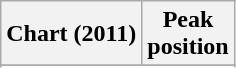<table class="wikitable sortable">
<tr>
<th>Chart (2011)</th>
<th>Peak<br>position</th>
</tr>
<tr>
</tr>
<tr>
</tr>
<tr>
</tr>
<tr>
</tr>
<tr>
</tr>
</table>
